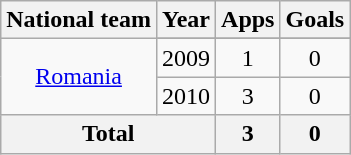<table class="wikitable" style="text-align: center">
<tr>
<th>National team</th>
<th>Year</th>
<th>Apps</th>
<th>Goals</th>
</tr>
<tr>
<td rowspan="3"><a href='#'>Romania</a></td>
</tr>
<tr>
<td>2009</td>
<td>1</td>
<td>0</td>
</tr>
<tr>
<td>2010</td>
<td>3</td>
<td>0</td>
</tr>
<tr>
<th colspan="2">Total</th>
<th>3</th>
<th>0</th>
</tr>
</table>
